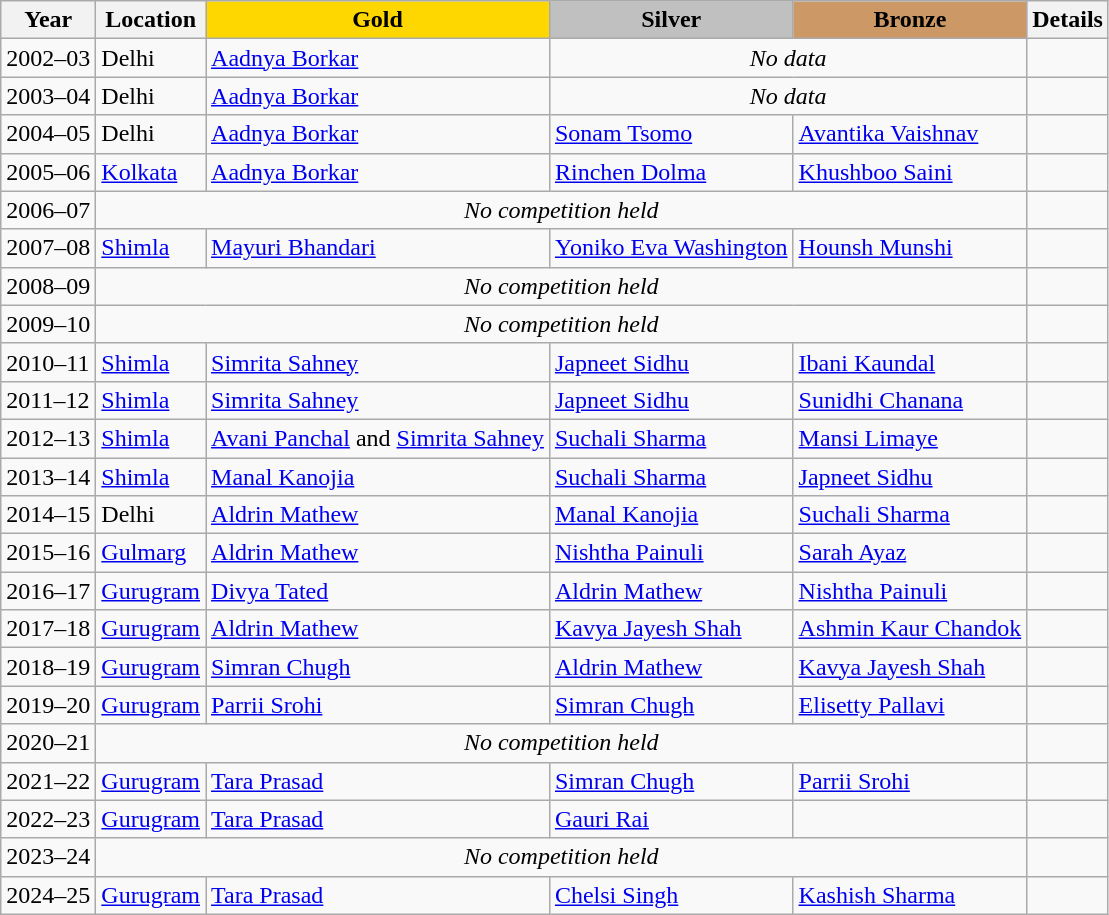<table class="wikitable">
<tr>
<th>Year</th>
<th>Location</th>
<td align=center bgcolor=gold><strong>Gold</strong></td>
<td align=center bgcolor=silver><strong>Silver</strong></td>
<td align=center bgcolor=cc9966><strong>Bronze</strong></td>
<th>Details</th>
</tr>
<tr>
<td>2002–03</td>
<td>Delhi</td>
<td><a href='#'>Aadnya Borkar</a></td>
<td colspan=2 align=center><em>No data</em></td>
<td></td>
</tr>
<tr>
<td>2003–04</td>
<td>Delhi</td>
<td><a href='#'>Aadnya Borkar</a></td>
<td colspan=2 align=center><em>No data</em></td>
<td></td>
</tr>
<tr>
<td>2004–05</td>
<td>Delhi</td>
<td><a href='#'>Aadnya Borkar</a></td>
<td><a href='#'>Sonam Tsomo</a></td>
<td><a href='#'>Avantika Vaishnav</a></td>
<td></td>
</tr>
<tr>
<td>2005–06</td>
<td><a href='#'>Kolkata</a></td>
<td><a href='#'>Aadnya Borkar</a></td>
<td><a href='#'>Rinchen Dolma</a></td>
<td><a href='#'>Khushboo Saini</a></td>
<td></td>
</tr>
<tr>
<td>2006–07</td>
<td colspan=4 align=center><em>No competition held</em></td>
<td></td>
</tr>
<tr>
<td>2007–08</td>
<td><a href='#'>Shimla</a></td>
<td><a href='#'>Mayuri Bhandari</a></td>
<td><a href='#'>Yoniko Eva Washington</a></td>
<td><a href='#'>Hounsh Munshi</a></td>
<td></td>
</tr>
<tr>
<td>2008–09</td>
<td colspan=4 align=center><em>No competition held</em></td>
<td></td>
</tr>
<tr>
<td>2009–10</td>
<td colspan=4 align=center><em>No competition held</em></td>
<td></td>
</tr>
<tr>
<td>2010–11</td>
<td><a href='#'>Shimla</a></td>
<td><a href='#'>Simrita Sahney</a></td>
<td><a href='#'>Japneet Sidhu</a></td>
<td><a href='#'>Ibani Kaundal</a></td>
<td></td>
</tr>
<tr>
<td>2011–12</td>
<td><a href='#'>Shimla</a></td>
<td><a href='#'>Simrita Sahney</a></td>
<td><a href='#'>Japneet Sidhu</a></td>
<td><a href='#'>Sunidhi Chanana</a></td>
<td></td>
</tr>
<tr>
<td>2012–13</td>
<td><a href='#'>Shimla</a></td>
<td><a href='#'>Avani Panchal</a> and <a href='#'>Simrita Sahney</a></td>
<td><a href='#'>Suchali Sharma</a></td>
<td><a href='#'>Mansi Limaye</a></td>
<td></td>
</tr>
<tr>
<td>2013–14</td>
<td><a href='#'>Shimla</a></td>
<td><a href='#'>Manal Kanojia</a></td>
<td><a href='#'>Suchali Sharma</a></td>
<td><a href='#'>Japneet Sidhu</a></td>
<td></td>
</tr>
<tr>
<td>2014–15</td>
<td>Delhi</td>
<td><a href='#'>Aldrin Mathew</a></td>
<td><a href='#'>Manal Kanojia</a></td>
<td><a href='#'>Suchali Sharma</a></td>
<td></td>
</tr>
<tr>
<td>2015–16</td>
<td><a href='#'>Gulmarg</a></td>
<td><a href='#'>Aldrin Mathew</a></td>
<td><a href='#'>Nishtha Painuli</a></td>
<td><a href='#'>Sarah Ayaz</a></td>
<td></td>
</tr>
<tr>
<td>2016–17</td>
<td><a href='#'>Gurugram</a></td>
<td><a href='#'>Divya Tated</a></td>
<td><a href='#'>Aldrin Mathew</a></td>
<td><a href='#'>Nishtha Painuli</a></td>
<td></td>
</tr>
<tr>
<td>2017–18</td>
<td><a href='#'>Gurugram</a></td>
<td><a href='#'>Aldrin Mathew</a></td>
<td><a href='#'>Kavya Jayesh Shah</a></td>
<td><a href='#'>Ashmin Kaur Chandok</a></td>
<td></td>
</tr>
<tr>
<td>2018–19</td>
<td><a href='#'>Gurugram</a></td>
<td><a href='#'>Simran Chugh</a></td>
<td><a href='#'>Aldrin Mathew</a></td>
<td><a href='#'>Kavya Jayesh Shah</a></td>
<td></td>
</tr>
<tr>
<td>2019–20</td>
<td><a href='#'>Gurugram</a></td>
<td><a href='#'>Parrii Srohi</a></td>
<td><a href='#'>Simran Chugh</a></td>
<td><a href='#'>Elisetty Pallavi</a></td>
<td></td>
</tr>
<tr>
<td>2020–21</td>
<td colspan=4 align=center><em>No competition held</em></td>
<td></td>
</tr>
<tr>
<td>2021–22</td>
<td><a href='#'>Gurugram</a></td>
<td><a href='#'>Tara Prasad</a></td>
<td><a href='#'>Simran Chugh</a></td>
<td><a href='#'>Parrii Srohi</a></td>
<td></td>
</tr>
<tr>
<td>2022–23</td>
<td><a href='#'>Gurugram</a></td>
<td><a href='#'>Tara Prasad</a></td>
<td><a href='#'>Gauri Rai</a></td>
<td></td>
<td></td>
</tr>
<tr>
<td>2023–24</td>
<td colspan=4 align=center><em>No competition held</em></td>
<td></td>
</tr>
<tr>
<td>2024–25</td>
<td><a href='#'>Gurugram</a></td>
<td><a href='#'>Tara Prasad</a></td>
<td><a href='#'>Chelsi Singh</a></td>
<td><a href='#'>Kashish Sharma</a></td>
<td></td>
</tr>
</table>
